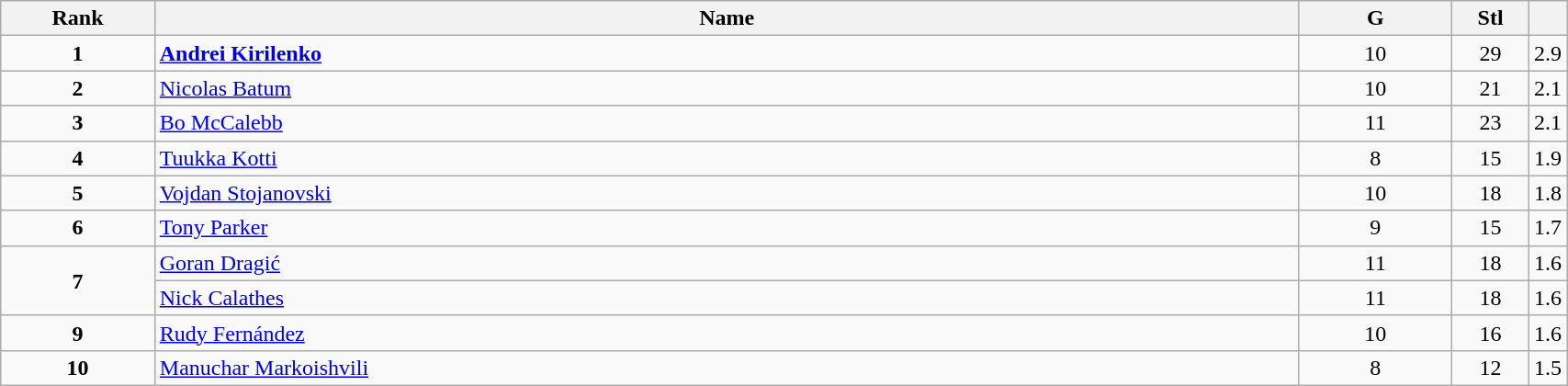<table class="wikitable" style="width:90%;">
<tr>
<th style="width:10%;">Rank</th>
<th style="width:75%;">Name</th>
<th style="width:10%;">G</th>
<th style="width:10%;">Stl</th>
<th style="width:10%;"></th>
</tr>
<tr align=center>
<td><strong>1</strong></td>
<td align=left> <strong><a href='#'>Andrei Kirilenko</a></strong></td>
<td>10</td>
<td>29</td>
<td>2.9</td>
</tr>
<tr align=center>
<td><strong>2</strong></td>
<td align=left> <a href='#'>Nicolas Batum</a></td>
<td>10</td>
<td>21</td>
<td>2.1</td>
</tr>
<tr align=center>
<td><strong>3</strong></td>
<td align=left> <a href='#'>Bo McCalebb</a></td>
<td>11</td>
<td>23</td>
<td>2.1</td>
</tr>
<tr align=center>
<td><strong>4</strong></td>
<td align=left> <a href='#'>Tuukka Kotti</a></td>
<td>8</td>
<td>15</td>
<td>1.9</td>
</tr>
<tr align=center>
<td><strong>5</strong></td>
<td align=left> <a href='#'>Vojdan Stojanovski</a></td>
<td>10</td>
<td>18</td>
<td>1.8</td>
</tr>
<tr align=center>
<td><strong>6</strong></td>
<td align=left> <a href='#'>Tony Parker</a></td>
<td>9</td>
<td>15</td>
<td>1.7</td>
</tr>
<tr align=center>
<td rowspan=2><strong>7</strong></td>
<td align=left> <a href='#'>Goran Dragić</a></td>
<td>11</td>
<td>18</td>
<td>1.6</td>
</tr>
<tr align=center>
<td align=left> <a href='#'>Nick Calathes</a></td>
<td>11</td>
<td>18</td>
<td>1.6</td>
</tr>
<tr align=center>
<td><strong>9</strong></td>
<td align=left> <a href='#'>Rudy Fernández</a></td>
<td>10</td>
<td>16</td>
<td>1.6</td>
</tr>
<tr align=center>
<td><strong>10</strong></td>
<td align=left> <a href='#'>Manuchar Markoishvili</a></td>
<td>8</td>
<td>12</td>
<td>1.5</td>
</tr>
</table>
